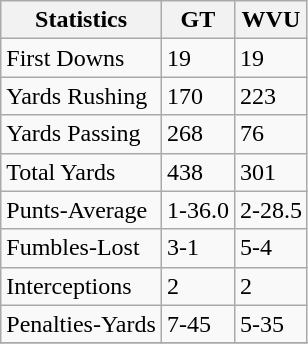<table class="wikitable">
<tr>
<th>Statistics</th>
<th>GT</th>
<th>WVU</th>
</tr>
<tr>
<td>First Downs</td>
<td>19</td>
<td>19</td>
</tr>
<tr>
<td>Yards Rushing</td>
<td>170</td>
<td>223</td>
</tr>
<tr>
<td>Yards Passing</td>
<td>268</td>
<td>76</td>
</tr>
<tr>
<td>Total Yards</td>
<td>438</td>
<td>301</td>
</tr>
<tr>
<td>Punts-Average</td>
<td>1-36.0</td>
<td>2-28.5</td>
</tr>
<tr>
<td>Fumbles-Lost</td>
<td>3-1</td>
<td>5-4</td>
</tr>
<tr>
<td>Interceptions</td>
<td>2</td>
<td>2</td>
</tr>
<tr>
<td>Penalties-Yards</td>
<td>7-45</td>
<td>5-35</td>
</tr>
<tr>
</tr>
</table>
